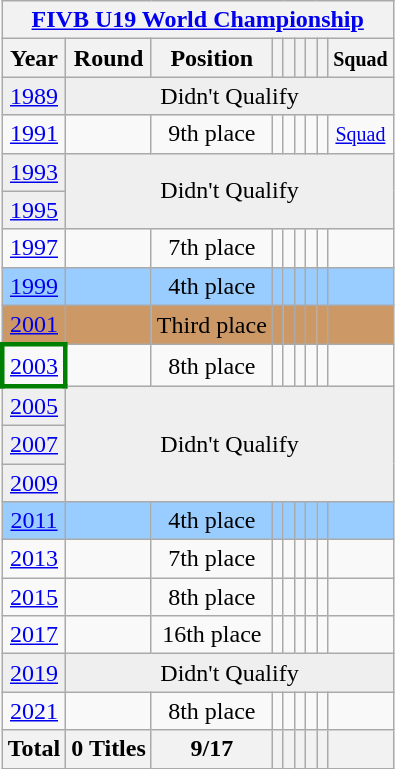<table class="wikitable" style="text-align: center;">
<tr>
<th colspan=9><a href='#'>FIVB U19 World Championship</a></th>
</tr>
<tr>
<th>Year</th>
<th>Round</th>
<th>Position</th>
<th></th>
<th></th>
<th></th>
<th></th>
<th></th>
<th><small>Squad</small></th>
</tr>
<tr bgcolor="efefef">
<td> <a href='#'>1989</a></td>
<td colspan=8>Didn't Qualify</td>
</tr>
<tr>
<td> <a href='#'>1991</a></td>
<td></td>
<td>9th place</td>
<td></td>
<td></td>
<td></td>
<td></td>
<td></td>
<td><small> <a href='#'>Squad</a></small></td>
</tr>
<tr bgcolor="efefef">
<td> <a href='#'>1993</a></td>
<td colspan=8 rowspan=2>Didn't Qualify</td>
</tr>
<tr bgcolor="efefef">
<td> <a href='#'>1995</a></td>
</tr>
<tr>
<td> <a href='#'>1997</a></td>
<td></td>
<td>7th place</td>
<td></td>
<td></td>
<td></td>
<td></td>
<td></td>
<td></td>
</tr>
<tr bgcolor=9acdff>
<td> <a href='#'>1999</a></td>
<td></td>
<td>4th place</td>
<td></td>
<td></td>
<td></td>
<td></td>
<td></td>
<td></td>
</tr>
<tr bgcolor=cc9966>
<td> <a href='#'>2001</a></td>
<td></td>
<td>Third place</td>
<td></td>
<td></td>
<td></td>
<td></td>
<td></td>
<td></td>
</tr>
<tr bgcolor=>
<td style="border:3px solid green"> <a href='#'>2003</a></td>
<td></td>
<td>8th place</td>
<td></td>
<td></td>
<td></td>
<td></td>
<td></td>
<td></td>
</tr>
<tr bgcolor="efefef">
<td> <a href='#'>2005</a></td>
<td colspan=8 rowspan=3>Didn't Qualify</td>
</tr>
<tr bgcolor="efefef">
<td> <a href='#'>2007</a></td>
</tr>
<tr bgcolor="efefef">
<td> <a href='#'>2009</a></td>
</tr>
<tr bgcolor=9acdff>
<td> <a href='#'>2011</a></td>
<td></td>
<td>4th place</td>
<td></td>
<td></td>
<td></td>
<td></td>
<td></td>
<td></td>
</tr>
<tr bgcolor=>
<td> <a href='#'>2013</a></td>
<td></td>
<td>7th place</td>
<td></td>
<td></td>
<td></td>
<td></td>
<td></td>
<td></td>
</tr>
<tr bgcolor=>
<td> <a href='#'>2015</a></td>
<td></td>
<td>8th place</td>
<td></td>
<td></td>
<td></td>
<td></td>
<td></td>
<td></td>
</tr>
<tr bgcolor=>
<td> <a href='#'>2017</a></td>
<td></td>
<td>16th place</td>
<td></td>
<td></td>
<td></td>
<td></td>
<td></td>
<td></td>
</tr>
<tr bgcolor="efefef">
<td> <a href='#'>2019</a></td>
<td colspan=8>Didn't Qualify</td>
</tr>
<tr>
<td> <a href='#'>2021</a></td>
<td></td>
<td>8th place</td>
<td></td>
<td></td>
<td></td>
<td></td>
<td></td>
<td></td>
</tr>
<tr>
<th>Total</th>
<th>0 Titles</th>
<th>9/17</th>
<th></th>
<th></th>
<th></th>
<th></th>
<th></th>
<th></th>
</tr>
</table>
